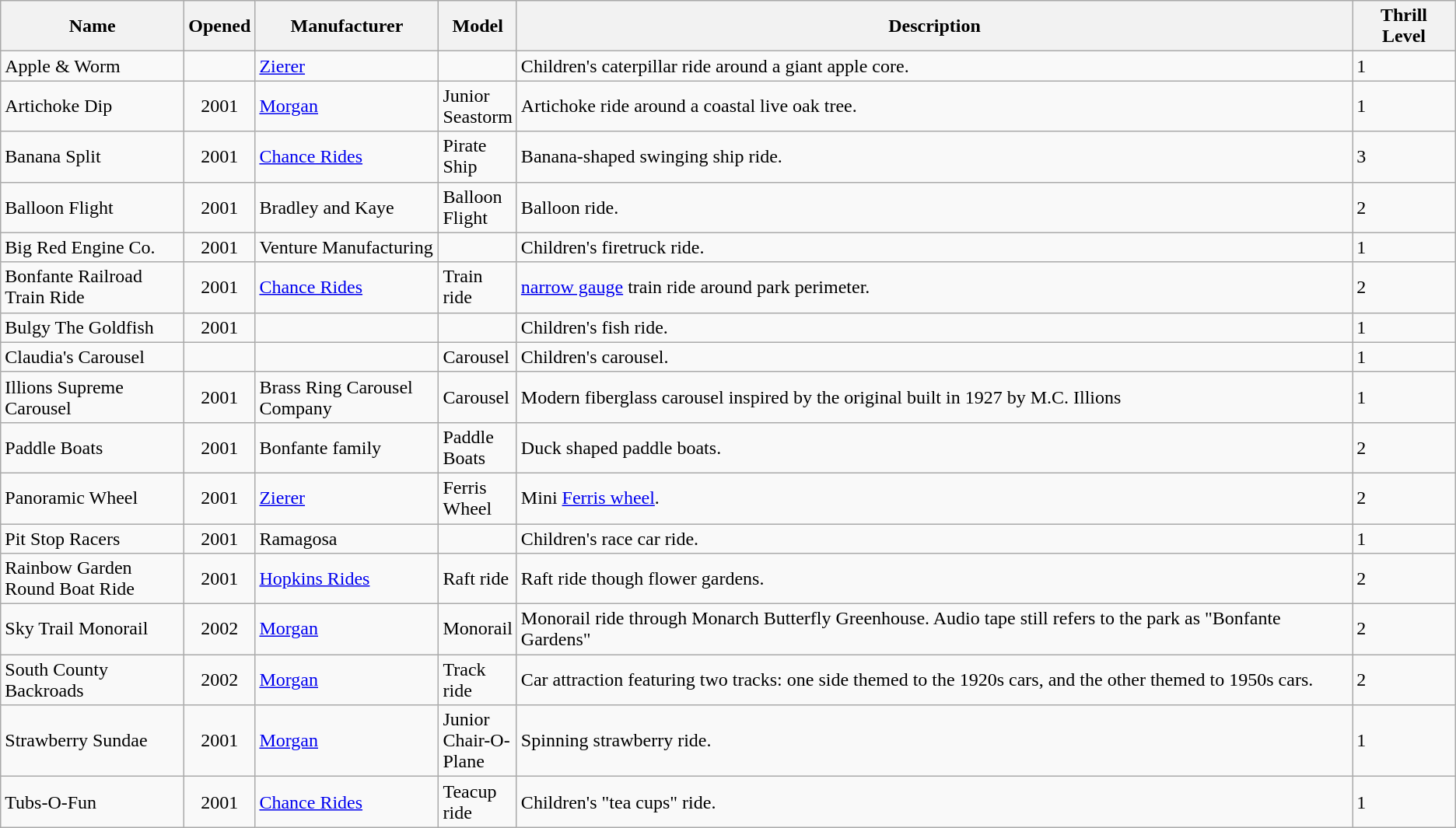<table class="wikitable sortable">
<tr>
<th style="width:150px;">Name</th>
<th style="width:50px;">Opened</th>
<th style="width:150px;">Manufacturer</th>
<th style="width:50px;">Model</th>
<th>Description</th>
<th>Thrill Level</th>
</tr>
<tr>
<td>Apple & Worm</td>
<td></td>
<td><a href='#'>Zierer</a></td>
<td></td>
<td>Children's caterpillar ride around a giant apple core.</td>
<td>1</td>
</tr>
<tr>
<td>Artichoke Dip</td>
<td align=center>2001</td>
<td><a href='#'>Morgan</a></td>
<td>Junior Seastorm</td>
<td>Artichoke ride around a coastal live oak tree.</td>
<td>1</td>
</tr>
<tr>
<td>Banana Split</td>
<td align=center>2001</td>
<td><a href='#'>Chance Rides</a></td>
<td>Pirate Ship</td>
<td>Banana-shaped swinging ship ride.</td>
<td>3</td>
</tr>
<tr>
<td>Balloon Flight</td>
<td align=center>2001</td>
<td>Bradley and Kaye</td>
<td>Balloon Flight</td>
<td>Balloon ride.</td>
<td>2</td>
</tr>
<tr>
<td>Big Red Engine Co.</td>
<td align=center>2001</td>
<td>Venture Manufacturing</td>
<td></td>
<td>Children's firetruck ride.</td>
<td>1</td>
</tr>
<tr>
<td>Bonfante Railroad Train Ride</td>
<td align=center>2001</td>
<td><a href='#'>Chance Rides</a></td>
<td>Train ride</td>
<td> <a href='#'>narrow gauge</a> train ride around park perimeter.</td>
<td>2</td>
</tr>
<tr>
<td>Bulgy The Goldfish</td>
<td align=center>2001</td>
<td></td>
<td></td>
<td>Children's fish ride.</td>
<td>1</td>
</tr>
<tr>
<td>Claudia's Carousel</td>
<td></td>
<td></td>
<td>Carousel</td>
<td>Children's carousel.</td>
<td>1</td>
</tr>
<tr>
<td>Illions Supreme Carousel</td>
<td align="center">2001</td>
<td>Brass Ring Carousel Company</td>
<td>Carousel</td>
<td>Modern fiberglass carousel inspired by the original built in 1927 by M.C. Illions</td>
<td>1</td>
</tr>
<tr>
<td>Paddle Boats</td>
<td align="center">2001</td>
<td>Bonfante family</td>
<td>Paddle Boats</td>
<td>Duck shaped paddle boats.</td>
<td>2</td>
</tr>
<tr>
<td>Panoramic Wheel</td>
<td align="center">2001</td>
<td><a href='#'>Zierer</a></td>
<td>Ferris Wheel</td>
<td>Mini <a href='#'>Ferris wheel</a>.</td>
<td>2</td>
</tr>
<tr>
<td>Pit Stop Racers</td>
<td align="center">2001</td>
<td>Ramagosa</td>
<td></td>
<td>Children's race car ride.</td>
<td>1</td>
</tr>
<tr>
<td>Rainbow Garden Round Boat Ride</td>
<td align="center">2001</td>
<td><a href='#'>Hopkins Rides</a></td>
<td>Raft ride</td>
<td>Raft ride though flower gardens.</td>
<td>2</td>
</tr>
<tr>
<td>Sky Trail Monorail</td>
<td align="center">2002</td>
<td><a href='#'>Morgan</a></td>
<td>Monorail</td>
<td>Monorail ride through Monarch Butterfly Greenhouse. Audio tape still refers to the park as "Bonfante Gardens"</td>
<td>2</td>
</tr>
<tr>
<td>South County Backroads</td>
<td align="center">2002</td>
<td><a href='#'>Morgan</a></td>
<td>Track ride</td>
<td>Car attraction featuring two tracks: one side themed to the 1920s cars, and the other themed to 1950s cars.</td>
<td>2</td>
</tr>
<tr>
<td>Strawberry Sundae</td>
<td align="center">2001</td>
<td><a href='#'>Morgan</a></td>
<td>Junior Chair-O-Plane</td>
<td>Spinning strawberry ride.</td>
<td>1</td>
</tr>
<tr>
<td>Tubs-O-Fun</td>
<td align="center">2001</td>
<td><a href='#'>Chance Rides</a></td>
<td>Teacup ride</td>
<td>Children's "tea cups" ride.</td>
<td>1</td>
</tr>
</table>
